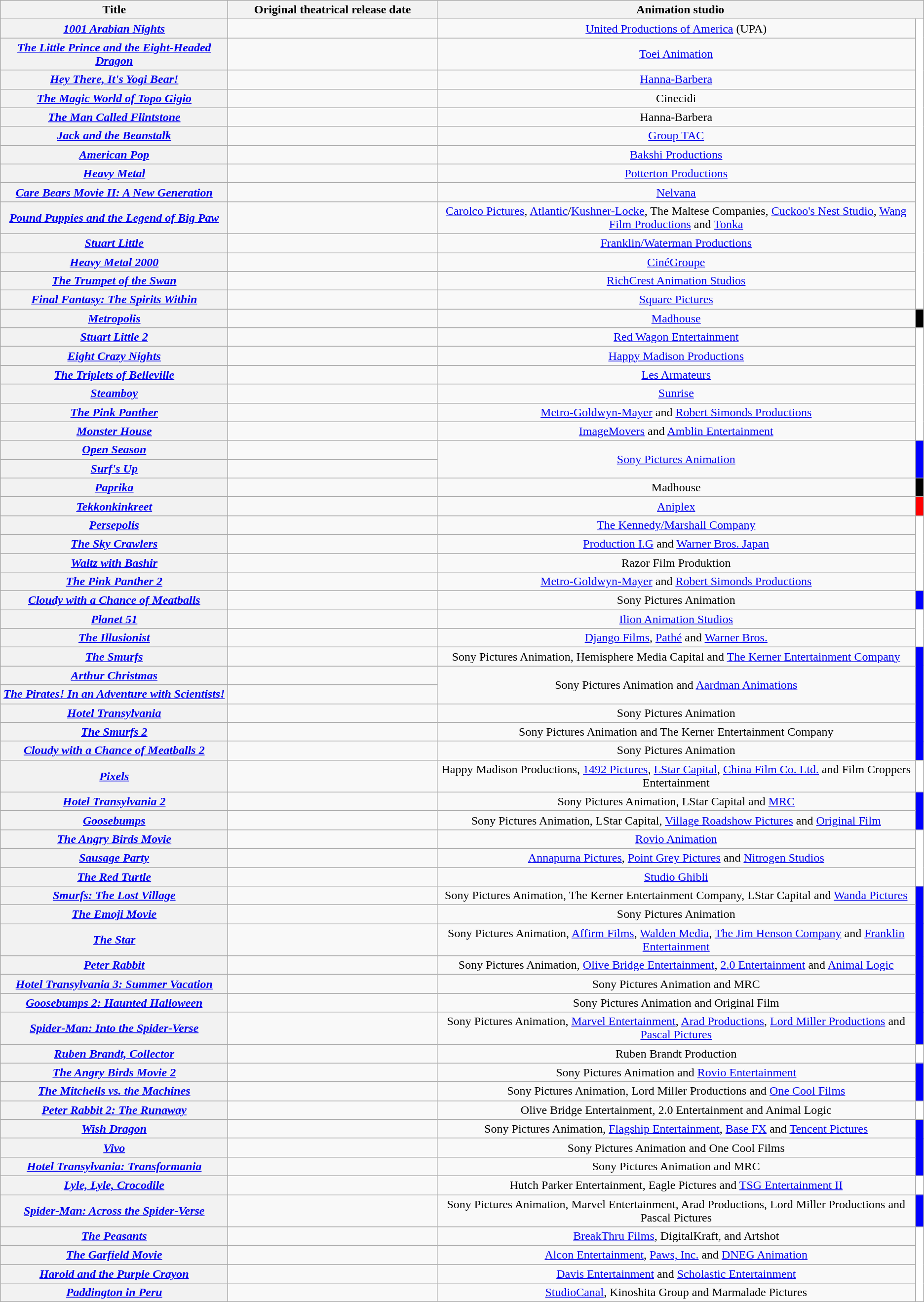<table class="wikitable sortable plainrowheaders">
<tr style="color:black">
<th scope="col" style="width:300px;">Title</th>
<th scope="col" style="width:275px;">Original theatrical release date </th>
<th colspan="2" scope="col" style="padding:0 8px; width:225px;">Animation studio</th>
</tr>
<tr>
<th scope="row"><em><a href='#'>1001 Arabian Nights</a></em></th>
<td> </td>
<td style="text-align:center;"><a href='#'>United Productions of America</a> (UPA)</td>
<td rowspan="14" style="background: white; "> </td>
</tr>
<tr>
<th scope="row"><em><a href='#'>The Little Prince and the Eight-Headed Dragon</a></em></th>
<td> </td>
<td style="text-align:center;"><a href='#'>Toei Animation</a></td>
</tr>
<tr>
<th scope="row"><em><a href='#'>Hey There, It's Yogi Bear!</a></em></th>
<td> </td>
<td style="text-align:center;"><a href='#'>Hanna-Barbera</a></td>
</tr>
<tr>
<th scope="row"><em><a href='#'>The Magic World of Topo Gigio</a></em></th>
<td> </td>
<td style="text-align:center;">Cinecidi</td>
</tr>
<tr>
<th scope="row"><em><a href='#'>The Man Called Flintstone</a></em></th>
<td> </td>
<td style="text-align:center;">Hanna-Barbera</td>
</tr>
<tr>
<th scope="row"><em><a href='#'>Jack and the Beanstalk</a></em></th>
<td> </td>
<td style="text-align:center;"><a href='#'>Group TAC</a></td>
</tr>
<tr>
<th scope="row"><em><a href='#'>American Pop</a></em></th>
<td> </td>
<td style="text-align:center;"><a href='#'>Bakshi Productions</a></td>
</tr>
<tr>
<th scope="row"><em><a href='#'>Heavy Metal</a></em></th>
<td> </td>
<td style="text-align:center;"><a href='#'>Potterton Productions</a></td>
</tr>
<tr>
<th scope="row"><em><a href='#'>Care Bears Movie II: A New Generation</a></em></th>
<td> </td>
<td style="text-align:center;"><a href='#'>Nelvana</a></td>
</tr>
<tr>
<th scope="row"><em><a href='#'>Pound Puppies and the Legend of Big Paw</a></em></th>
<td> </td>
<td style="text-align:center;"><a href='#'>Carolco Pictures</a>, <a href='#'>Atlantic</a>/<a href='#'>Kushner-Locke</a>, The Maltese Companies, <a href='#'>Cuckoo's Nest Studio</a>, <a href='#'>Wang Film Productions</a> and <a href='#'>Tonka</a></td>
</tr>
<tr>
<th scope="row"><em><a href='#'>Stuart Little</a></em></th>
<td> </td>
<td style="text-align:center;"><a href='#'>Franklin/Waterman Productions</a></td>
</tr>
<tr>
<th scope="row"><em><a href='#'>Heavy Metal 2000</a></em></th>
<td> </td>
<td style="text-align:center;"><a href='#'>CinéGroupe</a></td>
</tr>
<tr>
<th scope="row"><em><a href='#'>The Trumpet of the Swan</a></em></th>
<td> </td>
<td style="text-align:center;"><a href='#'>RichCrest Animation Studios</a></td>
</tr>
<tr>
<th scope="row"><em><a href='#'>Final Fantasy: The Spirits Within</a></em></th>
<td> </td>
<td style="text-align:center;"><a href='#'>Square Pictures</a></td>
</tr>
<tr>
<th scope="row"><em><a href='#'>Metropolis</a></em></th>
<td> </td>
<td style="text-align:center;"><a href='#'>Madhouse</a></td>
<td style="background:black; "> </td>
</tr>
<tr>
<th scope="row"><em><a href='#'>Stuart Little 2</a></em></th>
<td> </td>
<td style="text-align:center;"><a href='#'>Red Wagon Entertainment</a></td>
<td rowspan="6" style="background:white; "> </td>
</tr>
<tr>
<th scope="row"><em><a href='#'>Eight Crazy Nights</a></em></th>
<td></td>
<td style="text-align:center;"><a href='#'>Happy Madison Productions</a></td>
</tr>
<tr>
<th scope="row"><em><a href='#'>The Triplets of Belleville</a></em></th>
<td></td>
<td style="text-align:center;"><a href='#'>Les Armateurs</a></td>
</tr>
<tr>
<th scope="row"><em><a href='#'>Steamboy</a></em></th>
<td></td>
<td style="text-align:center;"><a href='#'>Sunrise</a></td>
</tr>
<tr>
<th scope="row"><em><a href='#'>The Pink Panther</a></em></th>
<td> </td>
<td style="text-align:center;"><a href='#'>Metro-Goldwyn-Mayer</a> and <a href='#'>Robert Simonds Productions</a></td>
</tr>
<tr>
<th scope="row"><em><a href='#'>Monster House</a></em></th>
<td> </td>
<td style="text-align:center;"><a href='#'>ImageMovers</a> and <a href='#'>Amblin Entertainment</a></td>
</tr>
<tr>
<th scope="row"><em><a href='#'>Open Season</a></em></th>
<td> </td>
<td rowspan="2" style="text-align:center;"><a href='#'>Sony Pictures Animation</a></td>
<td rowspan="2" style="background:blue; "> </td>
</tr>
<tr>
<th scope="row"><em><a href='#'>Surf's Up</a></em></th>
<td> </td>
</tr>
<tr>
<th scope="row"><em><a href='#'>Paprika</a></em></th>
<td> </td>
<td style="text-align:center;">Madhouse</td>
<td style="background:black; "> </td>
</tr>
<tr>
<th scope="row"><em><a href='#'>Tekkonkinkreet</a></em></th>
<td> </td>
<td style="text-align:center;"><a href='#'>Aniplex</a></td>
<td style="background:red; "> </td>
</tr>
<tr>
<th scope="row"><em><a href='#'>Persepolis</a></em></th>
<td> </td>
<td style="text-align:center;"><a href='#'>The Kennedy/Marshall Company</a></td>
<td rowspan="4" style="background: white; "> </td>
</tr>
<tr>
<th scope="row"><em><a href='#'>The Sky Crawlers</a></em></th>
<td> </td>
<td style="text-align:center;"><a href='#'>Production I.G</a> and <a href='#'>Warner Bros. Japan</a></td>
</tr>
<tr>
<th scope="row"><em><a href='#'>Waltz with Bashir</a></em></th>
<td> </td>
<td style="text-align:center;">Razor Film Produktion</td>
</tr>
<tr>
<th scope="row"><em><a href='#'>The Pink Panther 2</a></em></th>
<td> </td>
<td style="text-align:center;"><a href='#'>Metro-Goldwyn-Mayer</a> and <a href='#'>Robert Simonds Productions</a></td>
</tr>
<tr>
<th scope="row"><em><a href='#'>Cloudy with a Chance of Meatballs</a></em></th>
<td></td>
<td style="text-align:center;">Sony Pictures Animation</td>
<td style="background:blue; "> </td>
</tr>
<tr>
<th scope="row"><em><a href='#'>Planet 51</a></em></th>
<td> </td>
<td style="text-align:center;"><a href='#'>Ilion Animation Studios</a></td>
<td rowspan="2" style="background:white; "> </td>
</tr>
<tr>
<th scope="row"><em><a href='#'>The Illusionist</a></em></th>
<td></td>
<td style="text-align:center;"><a href='#'>Django Films</a>, <a href='#'>Pathé</a> and <a href='#'>Warner Bros.</a></td>
</tr>
<tr>
<th scope="row"><em><a href='#'>The Smurfs</a></em></th>
<td> </td>
<td style="text-align:center;">Sony Pictures Animation, Hemisphere Media Capital and <a href='#'>The Kerner Entertainment Company</a></td>
<td rowspan="6" style="background:blue; "> </td>
</tr>
<tr>
<th scope="row"><em><a href='#'>Arthur Christmas</a></em></th>
<td> </td>
<td rowspan="2" style="text-align:center;">Sony Pictures Animation and <a href='#'>Aardman Animations</a></td>
</tr>
<tr>
<th scope="row"><em><a href='#'>The Pirates! In an Adventure with Scientists!</a></em></th>
<td> </td>
</tr>
<tr>
<th scope="row"><em><a href='#'>Hotel Transylvania</a></em></th>
<td> </td>
<td style="text-align:center;">Sony Pictures Animation</td>
</tr>
<tr>
<th scope="row"><em><a href='#'>The Smurfs 2</a></em></th>
<td> </td>
<td style="text-align:center;">Sony Pictures Animation and The Kerner Entertainment Company</td>
</tr>
<tr>
<th scope="row"><em><a href='#'>Cloudy with a Chance of Meatballs 2</a></em></th>
<td> </td>
<td style="text-align:center;">Sony Pictures Animation</td>
</tr>
<tr>
<th scope="row"><em><a href='#'>Pixels</a></em></th>
<td></td>
<td style="text-align:center;">Happy Madison Productions, <a href='#'>1492 Pictures</a>, <a href='#'>LStar Capital</a>, <a href='#'>China Film Co. Ltd.</a> and Film Croppers Entertainment</td>
<td style="background:white; "> </td>
</tr>
<tr>
<th scope="row"><em><a href='#'>Hotel Transylvania 2</a></em></th>
<td></td>
<td style=text-align:center;>Sony Pictures Animation, LStar Capital and <a href='#'>MRC</a></td>
<td rowspan="2" style="background:blue; "> </td>
</tr>
<tr>
<th scope="row"><em><a href='#'>Goosebumps</a></em></th>
<td> </td>
<td style="text-align:center;">Sony Pictures Animation, LStar Capital, <a href='#'>Village Roadshow Pictures</a> and <a href='#'>Original Film</a></td>
</tr>
<tr>
<th scope="row"><em><a href='#'>The Angry Birds Movie</a></em></th>
<td> </td>
<td style="text-align:center;"><a href='#'>Rovio Animation</a></td>
<td rowspan="3" style="background:white; "> </td>
</tr>
<tr>
<th scope="row"><em><a href='#'>Sausage Party</a></em></th>
<td> </td>
<td style="text-align:center;"><a href='#'>Annapurna Pictures</a>, <a href='#'>Point Grey Pictures</a> and <a href='#'>Nitrogen Studios</a></td>
</tr>
<tr>
<th scope="row"><em><a href='#'>The Red Turtle</a></em></th>
<td> </td>
<td style="text-align:center;"><a href='#'>Studio Ghibli</a></td>
</tr>
<tr>
<th scope="row"><em><a href='#'>Smurfs: The Lost Village</a></em></th>
<td> </td>
<td style="text-align:center;">Sony Pictures Animation, The Kerner Entertainment Company, LStar Capital and <a href='#'>Wanda Pictures</a></td>
<td rowspan="7" style="background:blue; "> </td>
</tr>
<tr>
<th scope="row"><em><a href='#'>The Emoji Movie</a></em></th>
<td> </td>
<td style="text-align:center;">Sony Pictures Animation</td>
</tr>
<tr>
<th scope="row"><em><a href='#'>The Star</a></em></th>
<td> </td>
<td style="text-align:center;">Sony Pictures Animation, <a href='#'>Affirm Films</a>, <a href='#'>Walden Media</a>, <a href='#'>The Jim Henson Company</a> and <a href='#'>Franklin Entertainment</a></td>
</tr>
<tr>
<th scope="row"><em><a href='#'>Peter Rabbit</a></em></th>
<td> </td>
<td style="text-align:center;">Sony Pictures Animation, <a href='#'>Olive Bridge Entertainment</a>, <a href='#'>2.0 Entertainment</a> and <a href='#'>Animal Logic</a></td>
</tr>
<tr>
<th scope="row"><em><a href='#'>Hotel Transylvania 3: Summer Vacation</a></em></th>
<td> </td>
<td style="text-align:center;">Sony Pictures Animation and MRC</td>
</tr>
<tr>
<th scope="row"><em><a href='#'>Goosebumps 2: Haunted Halloween</a></em></th>
<td> </td>
<td style="text-align:center;">Sony Pictures Animation and Original Film</td>
</tr>
<tr>
<th scope="row"><em><a href='#'>Spider-Man: Into the Spider-Verse</a></em></th>
<td></td>
<td style="text-align:center;">Sony Pictures Animation, <a href='#'>Marvel Entertainment</a>, <a href='#'>Arad Productions</a>, <a href='#'>Lord Miller Productions</a> and <a href='#'>Pascal Pictures</a></td>
</tr>
<tr>
<th scope="row"><em><a href='#'>Ruben Brandt, Collector</a></em></th>
<td> </td>
<td style="text-align:center;">Ruben Brandt Production</td>
<td style="background:white; "> </td>
</tr>
<tr>
<th scope="row"><em><a href='#'>The Angry Birds Movie 2</a></em></th>
<td></td>
<td style="text-align:center;">Sony Pictures Animation and <a href='#'>Rovio Entertainment</a></td>
<td rowspan="2" style="background:blue; "> </td>
</tr>
<tr>
<th scope="row"><em><a href='#'>The Mitchells vs. the Machines</a></em></th>
<td> </td>
<td style="text-align:center;">Sony Pictures Animation, Lord Miller Productions and <a href='#'>One Cool Films</a></td>
</tr>
<tr>
<th scope="row"><em><a href='#'>Peter Rabbit 2: The Runaway</a></em></th>
<td></td>
<td style="text-align:center;">Olive Bridge Entertainment, 2.0 Entertainment and Animal Logic</td>
<td style="background:white; "> </td>
</tr>
<tr>
<th scope="row"><em><a href='#'>Wish Dragon</a></em></th>
<td> </td>
<td style=text-align:center;>Sony Pictures Animation, <a href='#'>Flagship Entertainment</a>, <a href='#'>Base FX</a> and <a href='#'>Tencent Pictures</a></td>
<td rowspan="3" style="background:blue; "> </td>
</tr>
<tr>
<th scope="row"><em><a href='#'>Vivo</a></em></th>
<td></td>
<td style="text-align:center;">Sony Pictures Animation and One Cool Films</td>
</tr>
<tr>
<th scope="row"><em><a href='#'>Hotel Transylvania: Transformania</a></em></th>
<td></td>
<td style="text-align:center;">Sony Pictures Animation and MRC</td>
</tr>
<tr>
<th scope="row"><em><a href='#'>Lyle, Lyle, Crocodile</a></em></th>
<td></td>
<td style=text-align:center;>Hutch Parker Entertainment, Eagle Pictures and <a href='#'>TSG Entertainment II</a></td>
<td style="background:white;"> </td>
</tr>
<tr>
<th scope="row"><em><a href='#'>Spider-Man: Across the Spider-Verse</a></em></th>
<td></td>
<td style=text-align:center;>Sony Pictures Animation, Marvel Entertainment, Arad Productions, Lord Miller Productions and Pascal Pictures</td>
<td style="background: blue;"> </td>
</tr>
<tr>
<th scope="row"><em><a href='#'>The Peasants</a></em></th>
<td></td>
<td style=text-align:center;><a href='#'>BreakThru Films</a>, DigitalKraft, and Artshot</td>
<td rowspan="4" style="background:white;"> </td>
</tr>
<tr>
<th scope="row"><em><a href='#'>The Garfield Movie</a></em></th>
<td></td>
<td style=text-align:center;><a href='#'>Alcon Entertainment</a>, <a href='#'>Paws, Inc.</a> and <a href='#'>DNEG Animation</a></td>
</tr>
<tr>
<th scope="row"><em><a href='#'>Harold and the Purple Crayon</a></em></th>
<td></td>
<td style="text-align:center;"><a href='#'>Davis Entertainment</a> and <a href='#'>Scholastic Entertainment</a></td>
</tr>
<tr>
<th scope="row"><em><a href='#'>Paddington in Peru</a></em></th>
<td></td>
<td style=text-align:center;><a href='#'>StudioCanal</a>, Kinoshita Group and Marmalade Pictures</td>
</tr>
</table>
